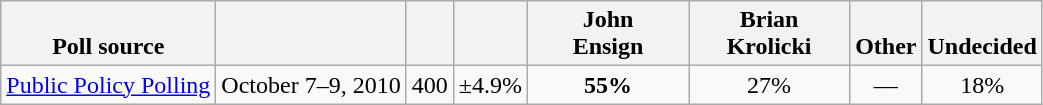<table class="wikitable" style="text-align:center">
<tr valign=bottom>
<th>Poll source</th>
<th></th>
<th></th>
<th></th>
<th style="width:100px;">John<br>Ensign</th>
<th style="width:100px;">Brian<br>Krolicki</th>
<th>Other</th>
<th>Undecided</th>
</tr>
<tr>
<td align=left><a href='#'>Public Policy Polling</a></td>
<td>October 7–9, 2010</td>
<td>400</td>
<td>±4.9%</td>
<td><strong>55%</strong></td>
<td>27%</td>
<td>––</td>
<td>18%</td>
</tr>
</table>
